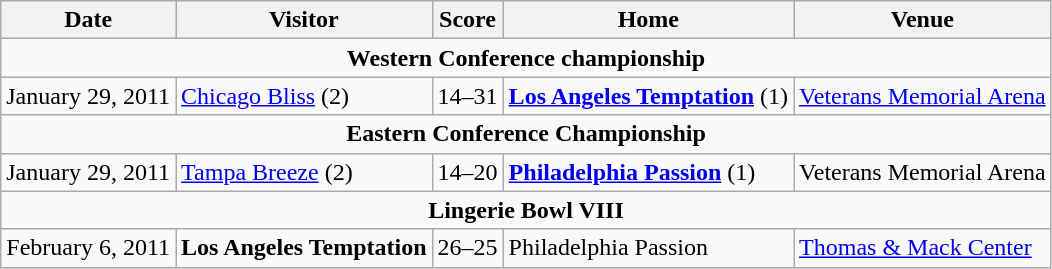<table class="wikitable">
<tr>
<th>Date</th>
<th>Visitor</th>
<th>Score</th>
<th>Home</th>
<th>Venue</th>
</tr>
<tr>
<td colspan=6; align=center><strong>Western Conference championship</strong></td>
</tr>
<tr>
<td>January 29, 2011</td>
<td><a href='#'>Chicago Bliss</a> (2)</td>
<td align=center>14–31</td>
<td><strong><a href='#'>Los Angeles Temptation</a></strong> (1)</td>
<td><a href='#'>Veterans Memorial Arena</a></td>
</tr>
<tr>
<td colspan=6; align=center><strong>Eastern Conference Championship</strong></td>
</tr>
<tr>
<td>January 29, 2011</td>
<td><a href='#'>Tampa Breeze</a> (2)</td>
<td align=center>14–20</td>
<td><strong><a href='#'>Philadelphia Passion</a></strong> (1)</td>
<td>Veterans Memorial Arena</td>
</tr>
<tr>
<td colspan=6; align=center><strong>Lingerie Bowl VIII</strong></td>
</tr>
<tr>
<td>February 6, 2011</td>
<td><strong>Los Angeles Temptation</strong></td>
<td align=center>26–25</td>
<td>Philadelphia Passion</td>
<td><a href='#'>Thomas & Mack Center</a></td>
</tr>
</table>
